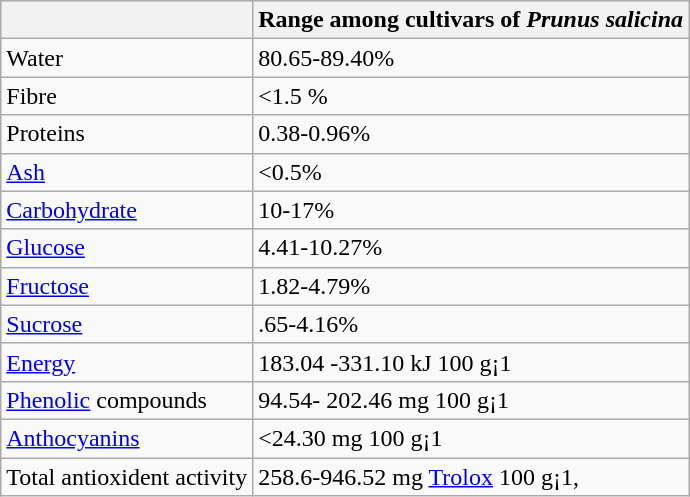<table class="wikitable">
<tr>
<th></th>
<th>Range among cultivars of <em>Prunus salicina</em></th>
</tr>
<tr>
<td>Water</td>
<td>80.65-89.40%</td>
</tr>
<tr>
<td>Fibre</td>
<td><1.5 %</td>
</tr>
<tr>
<td>Proteins</td>
<td>0.38-0.96%</td>
</tr>
<tr>
<td><a href='#'>Ash</a></td>
<td><0.5%</td>
</tr>
<tr>
<td><a href='#'>Carbohydrate</a></td>
<td>10-17%</td>
</tr>
<tr>
<td><a href='#'>Glucose</a></td>
<td>4.41-10.27%</td>
</tr>
<tr>
<td><a href='#'>Fructose</a></td>
<td>1.82-4.79%</td>
</tr>
<tr>
<td><a href='#'>Sucrose</a></td>
<td>.65-4.16%</td>
</tr>
<tr>
<td><a href='#'>Energy</a></td>
<td>183.04 -331.10 kJ 100 g¡1</td>
</tr>
<tr>
<td><a href='#'>Phenolic</a> compounds</td>
<td>94.54- 202.46 mg 100 g¡1</td>
</tr>
<tr>
<td><a href='#'>Anthocyanins</a></td>
<td><24.30 mg 100 g¡1</td>
</tr>
<tr>
<td>Total antioxident activity</td>
<td>258.6-946.52 mg <a href='#'>Trolox</a> 100 g¡1,</td>
</tr>
</table>
